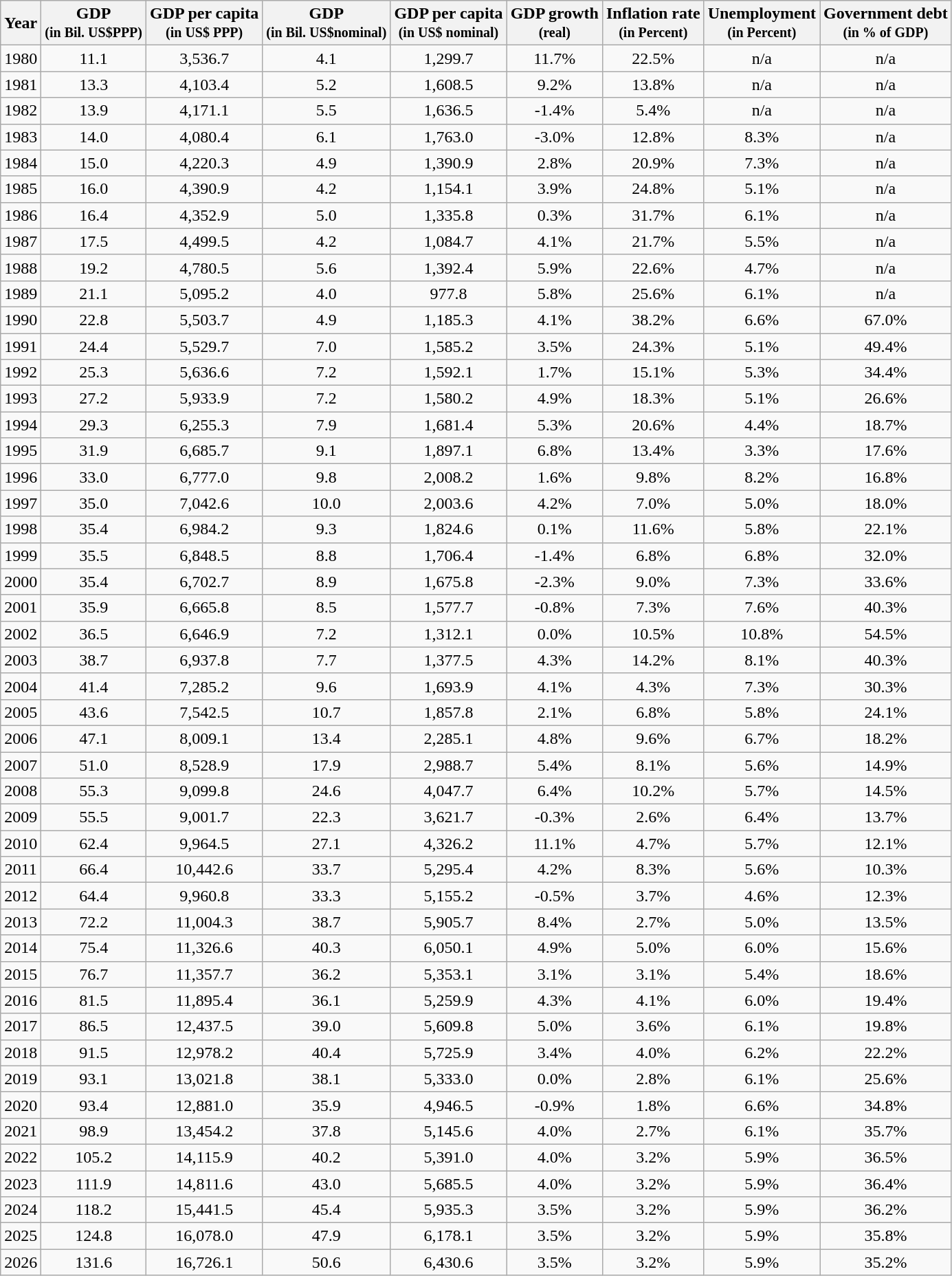<table class="wikitable" style="text-align:center;">
<tr>
<th>Year</th>
<th>GDP<br><small>(in Bil. US$PPP)</small></th>
<th>GDP per capita<br><small>(in US$ PPP)</small></th>
<th>GDP<br><small>(in Bil. US$nominal)</small></th>
<th>GDP per capita<br><small>(in US$ nominal)</small></th>
<th>GDP growth<br><small>(real)</small></th>
<th>Inflation rate<br><small>(in Percent)</small></th>
<th>Unemployment<br><small>(in Percent)</small></th>
<th>Government debt<br><small>(in % of GDP)</small></th>
</tr>
<tr>
<td>1980</td>
<td>11.1</td>
<td>3,536.7</td>
<td>4.1</td>
<td>1,299.7</td>
<td>11.7%</td>
<td>22.5%</td>
<td>n/a</td>
<td>n/a</td>
</tr>
<tr>
<td>1981</td>
<td>13.3</td>
<td>4,103.4</td>
<td>5.2</td>
<td>1,608.5</td>
<td>9.2%</td>
<td>13.8%</td>
<td>n/a</td>
<td>n/a</td>
</tr>
<tr>
<td>1982</td>
<td>13.9</td>
<td>4,171.1</td>
<td>5.5</td>
<td>1,636.5</td>
<td>-1.4%</td>
<td>5.4%</td>
<td>n/a</td>
<td>n/a</td>
</tr>
<tr>
<td>1983</td>
<td>14.0</td>
<td>4,080.4</td>
<td>6.1</td>
<td>1,763.0</td>
<td>-3.0%</td>
<td>12.8%</td>
<td>8.3%</td>
<td>n/a</td>
</tr>
<tr>
<td>1984</td>
<td>15.0</td>
<td>4,220.3</td>
<td>4.9</td>
<td>1,390.9</td>
<td>2.8%</td>
<td>20.9%</td>
<td>7.3%</td>
<td>n/a</td>
</tr>
<tr>
<td>1985</td>
<td>16.0</td>
<td>4,390.9</td>
<td>4.2</td>
<td>1,154.1</td>
<td>3.9%</td>
<td>24.8%</td>
<td>5.1%</td>
<td>n/a</td>
</tr>
<tr>
<td>1986</td>
<td>16.4</td>
<td>4,352.9</td>
<td>5.0</td>
<td>1,335.8</td>
<td>0.3%</td>
<td>31.7%</td>
<td>6.1%</td>
<td>n/a</td>
</tr>
<tr>
<td>1987</td>
<td>17.5</td>
<td>4,499.5</td>
<td>4.2</td>
<td>1,084.7</td>
<td>4.1%</td>
<td>21.7%</td>
<td>5.5%</td>
<td>n/a</td>
</tr>
<tr>
<td>1988</td>
<td>19.2</td>
<td>4,780.5</td>
<td>5.6</td>
<td>1,392.4</td>
<td>5.9%</td>
<td>22.6%</td>
<td>4.7%</td>
<td>n/a</td>
</tr>
<tr>
<td>1989</td>
<td>21.1</td>
<td>5,095.2</td>
<td>4.0</td>
<td>977.8</td>
<td>5.8%</td>
<td>25.6%</td>
<td>6.1%</td>
<td>n/a</td>
</tr>
<tr>
<td>1990</td>
<td>22.8</td>
<td>5,503.7</td>
<td>4.9</td>
<td>1,185.3</td>
<td>4.1%</td>
<td>38.2%</td>
<td>6.6%</td>
<td>67.0%</td>
</tr>
<tr>
<td>1991</td>
<td>24.4</td>
<td>5,529.7</td>
<td>7.0</td>
<td>1,585.2</td>
<td>3.5%</td>
<td>24.3%</td>
<td>5.1%</td>
<td>49.4%</td>
</tr>
<tr>
<td>1992</td>
<td>25.3</td>
<td>5,636.6</td>
<td>7.2</td>
<td>1,592.1</td>
<td>1.7%</td>
<td>15.1%</td>
<td>5.3%</td>
<td>34.4%</td>
</tr>
<tr>
<td>1993</td>
<td>27.2</td>
<td>5,933.9</td>
<td>7.2</td>
<td>1,580.2</td>
<td>4.9%</td>
<td>18.3%</td>
<td>5.1%</td>
<td>26.6%</td>
</tr>
<tr>
<td>1994</td>
<td>29.3</td>
<td>6,255.3</td>
<td>7.9</td>
<td>1,681.4</td>
<td>5.3%</td>
<td>20.6%</td>
<td>4.4%</td>
<td>18.7%</td>
</tr>
<tr>
<td>1995</td>
<td>31.9</td>
<td>6,685.7</td>
<td>9.1</td>
<td>1,897.1</td>
<td>6.8%</td>
<td>13.4%</td>
<td>3.3%</td>
<td>17.6%</td>
</tr>
<tr>
<td>1996</td>
<td>33.0</td>
<td>6,777.0</td>
<td>9.8</td>
<td>2,008.2</td>
<td>1.6%</td>
<td>9.8%</td>
<td>8.2%</td>
<td>16.8%</td>
</tr>
<tr>
<td>1997</td>
<td>35.0</td>
<td>7,042.6</td>
<td>10.0</td>
<td>2,003.6</td>
<td>4.2%</td>
<td>7.0%</td>
<td>5.0%</td>
<td>18.0%</td>
</tr>
<tr>
<td>1998</td>
<td>35.4</td>
<td>6,984.2</td>
<td>9.3</td>
<td>1,824.6</td>
<td>0.1%</td>
<td>11.6%</td>
<td>5.8%</td>
<td>22.1%</td>
</tr>
<tr>
<td>1999</td>
<td>35.5</td>
<td>6,848.5</td>
<td>8.8</td>
<td>1,706.4</td>
<td>-1.4%</td>
<td>6.8%</td>
<td>6.8%</td>
<td>32.0%</td>
</tr>
<tr>
<td>2000</td>
<td>35.4</td>
<td>6,702.7</td>
<td>8.9</td>
<td>1,675.8</td>
<td>-2.3%</td>
<td>9.0%</td>
<td>7.3%</td>
<td>33.6%</td>
</tr>
<tr>
<td>2001</td>
<td>35.9</td>
<td>6,665.8</td>
<td>8.5</td>
<td>1,577.7</td>
<td>-0.8%</td>
<td>7.3%</td>
<td>7.6%</td>
<td>40.3%</td>
</tr>
<tr>
<td>2002</td>
<td>36.5</td>
<td>6,646.9</td>
<td>7.2</td>
<td>1,312.1</td>
<td>0.0%</td>
<td>10.5%</td>
<td>10.8%</td>
<td>54.5%</td>
</tr>
<tr>
<td>2003</td>
<td>38.7</td>
<td>6,937.8</td>
<td>7.7</td>
<td>1,377.5</td>
<td>4.3%</td>
<td>14.2%</td>
<td>8.1%</td>
<td>40.3%</td>
</tr>
<tr>
<td>2004</td>
<td>41.4</td>
<td>7,285.2</td>
<td>9.6</td>
<td>1,693.9</td>
<td>4.1%</td>
<td>4.3%</td>
<td>7.3%</td>
<td>30.3%</td>
</tr>
<tr>
<td>2005</td>
<td>43.6</td>
<td>7,542.5</td>
<td>10.7</td>
<td>1,857.8</td>
<td>2.1%</td>
<td>6.8%</td>
<td>5.8%</td>
<td>24.1%</td>
</tr>
<tr>
<td>2006</td>
<td>47.1</td>
<td>8,009.1</td>
<td>13.4</td>
<td>2,285.1</td>
<td>4.8%</td>
<td>9.6%</td>
<td>6.7%</td>
<td>18.2%</td>
</tr>
<tr>
<td>2007</td>
<td>51.0</td>
<td>8,528.9</td>
<td>17.9</td>
<td>2,988.7</td>
<td>5.4%</td>
<td>8.1%</td>
<td>5.6%</td>
<td>14.9%</td>
</tr>
<tr>
<td>2008</td>
<td>55.3</td>
<td>9,099.8</td>
<td>24.6</td>
<td>4,047.7</td>
<td>6.4%</td>
<td>10.2%</td>
<td>5.7%</td>
<td>14.5%</td>
</tr>
<tr>
<td>2009</td>
<td>55.5</td>
<td>9,001.7</td>
<td>22.3</td>
<td>3,621.7</td>
<td>-0.3%</td>
<td>2.6%</td>
<td>6.4%</td>
<td>13.7%</td>
</tr>
<tr>
<td>2010</td>
<td>62.4</td>
<td>9,964.5</td>
<td>27.1</td>
<td>4,326.2</td>
<td>11.1%</td>
<td>4.7%</td>
<td>5.7%</td>
<td>12.1%</td>
</tr>
<tr>
<td>2011</td>
<td>66.4</td>
<td>10,442.6</td>
<td>33.7</td>
<td>5,295.4</td>
<td>4.2%</td>
<td>8.3%</td>
<td>5.6%</td>
<td>10.3%</td>
</tr>
<tr>
<td>2012</td>
<td>64.4</td>
<td>9,960.8</td>
<td>33.3</td>
<td>5,155.2</td>
<td>-0.5%</td>
<td>3.7%</td>
<td>4.6%</td>
<td>12.3%</td>
</tr>
<tr>
<td>2013</td>
<td>72.2</td>
<td>11,004.3</td>
<td>38.7</td>
<td>5,905.7</td>
<td>8.4%</td>
<td>2.7%</td>
<td>5.0%</td>
<td>13.5%</td>
</tr>
<tr>
<td>2014</td>
<td>75.4</td>
<td>11,326.6</td>
<td>40.3</td>
<td>6,050.1</td>
<td>4.9%</td>
<td>5.0%</td>
<td>6.0%</td>
<td>15.6%</td>
</tr>
<tr>
<td>2015</td>
<td>76.7</td>
<td>11,357.7</td>
<td>36.2</td>
<td>5,353.1</td>
<td>3.1%</td>
<td>3.1%</td>
<td>5.4%</td>
<td>18.6%</td>
</tr>
<tr>
<td>2016</td>
<td>81.5</td>
<td>11,895.4</td>
<td>36.1</td>
<td>5,259.9</td>
<td>4.3%</td>
<td>4.1%</td>
<td>6.0%</td>
<td>19.4%</td>
</tr>
<tr>
<td>2017</td>
<td>86.5</td>
<td>12,437.5</td>
<td>39.0</td>
<td>5,609.8</td>
<td>5.0%</td>
<td>3.6%</td>
<td>6.1%</td>
<td>19.8%</td>
</tr>
<tr>
<td>2018</td>
<td>91.5</td>
<td>12,978.2</td>
<td>40.4</td>
<td>5,725.9</td>
<td>3.4%</td>
<td>4.0%</td>
<td>6.2%</td>
<td>22.2%</td>
</tr>
<tr>
<td>2019</td>
<td>93.1</td>
<td>13,021.8</td>
<td>38.1</td>
<td>5,333.0</td>
<td>0.0%</td>
<td>2.8%</td>
<td>6.1%</td>
<td>25.6%</td>
</tr>
<tr>
<td>2020</td>
<td>93.4</td>
<td>12,881.0</td>
<td>35.9</td>
<td>4,946.5</td>
<td>-0.9%</td>
<td>1.8%</td>
<td>6.6%</td>
<td>34.8%</td>
</tr>
<tr>
<td>2021</td>
<td>98.9</td>
<td>13,454.2</td>
<td>37.8</td>
<td>5,145.6</td>
<td>4.0%</td>
<td>2.7%</td>
<td>6.1%</td>
<td>35.7%</td>
</tr>
<tr>
<td>2022</td>
<td>105.2</td>
<td>14,115.9</td>
<td>40.2</td>
<td>5,391.0</td>
<td>4.0%</td>
<td>3.2%</td>
<td>5.9%</td>
<td>36.5%</td>
</tr>
<tr>
<td>2023</td>
<td>111.9</td>
<td>14,811.6</td>
<td>43.0</td>
<td>5,685.5</td>
<td>4.0%</td>
<td>3.2%</td>
<td>5.9%</td>
<td>36.4%</td>
</tr>
<tr>
<td>2024</td>
<td>118.2</td>
<td>15,441.5</td>
<td>45.4</td>
<td>5,935.3</td>
<td>3.5%</td>
<td>3.2%</td>
<td>5.9%</td>
<td>36.2%</td>
</tr>
<tr>
<td>2025</td>
<td>124.8</td>
<td>16,078.0</td>
<td>47.9</td>
<td>6,178.1</td>
<td>3.5%</td>
<td>3.2%</td>
<td>5.9%</td>
<td>35.8%</td>
</tr>
<tr>
<td>2026</td>
<td>131.6</td>
<td>16,726.1</td>
<td>50.6</td>
<td>6,430.6</td>
<td>3.5%</td>
<td>3.2%</td>
<td>5.9%</td>
<td>35.2%</td>
</tr>
</table>
